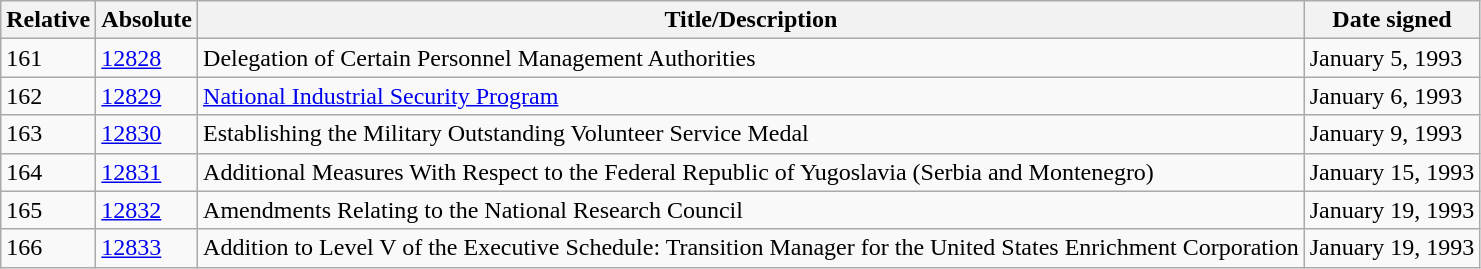<table class="wikitable">
<tr>
<th>Relative </th>
<th>Absolute </th>
<th>Title/Description</th>
<th>Date signed</th>
</tr>
<tr>
<td>161</td>
<td><a href='#'>12828</a></td>
<td>Delegation of Certain Personnel Management Authorities</td>
<td>January 5, 1993</td>
</tr>
<tr>
<td>162</td>
<td><a href='#'>12829</a></td>
<td><a href='#'>National Industrial Security Program</a></td>
<td>January 6, 1993</td>
</tr>
<tr>
<td>163</td>
<td><a href='#'>12830</a></td>
<td>Establishing the Military Outstanding Volunteer Service Medal</td>
<td>January 9, 1993</td>
</tr>
<tr>
<td>164</td>
<td><a href='#'>12831</a></td>
<td>Additional Measures With Respect to the Federal Republic of Yugoslavia (Serbia and Montenegro)</td>
<td>January 15, 1993</td>
</tr>
<tr>
<td>165</td>
<td><a href='#'>12832</a></td>
<td>Amendments Relating to the National Research Council</td>
<td>January 19, 1993</td>
</tr>
<tr>
<td>166</td>
<td><a href='#'>12833</a></td>
<td>Addition to Level V of the Executive Schedule: Transition Manager for the United States Enrichment Corporation</td>
<td>January 19, 1993</td>
</tr>
</table>
